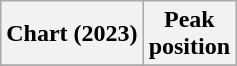<table class="wikitable sortable plainrowheaders" style="text-align:center">
<tr>
<th scope="col">Chart (2023)</th>
<th scope="col">Peak<br>position</th>
</tr>
<tr>
</tr>
</table>
